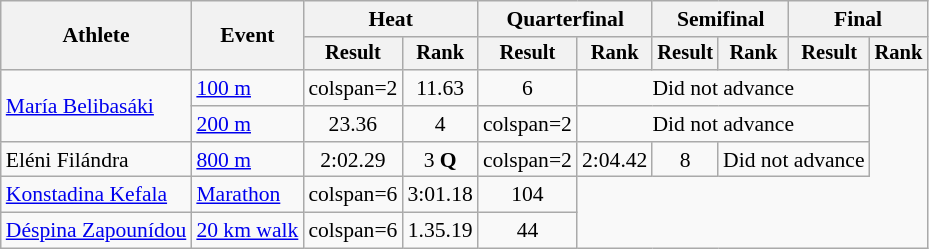<table class="wikitable" style="font-size:90%">
<tr>
<th rowspan="2">Athlete</th>
<th rowspan="2">Event</th>
<th colspan="2">Heat</th>
<th colspan="2">Quarterfinal</th>
<th colspan="2">Semifinal</th>
<th colspan="2">Final</th>
</tr>
<tr style="font-size:95%">
<th>Result</th>
<th>Rank</th>
<th>Result</th>
<th>Rank</th>
<th>Result</th>
<th>Rank</th>
<th>Result</th>
<th>Rank</th>
</tr>
<tr align=center>
<td align=left rowspan=2><a href='#'>María Belibasáki</a></td>
<td align=left><a href='#'>100 m</a></td>
<td>colspan=2 </td>
<td>11.63</td>
<td>6</td>
<td colspan=4>Did not advance</td>
</tr>
<tr align=center>
<td align=left><a href='#'>200 m</a></td>
<td>23.36</td>
<td>4</td>
<td>colspan=2 </td>
<td colspan=4>Did not advance</td>
</tr>
<tr align=center>
<td align=left>Eléni Filándra</td>
<td align=left><a href='#'>800 m</a></td>
<td>2:02.29</td>
<td>3 <strong>Q</strong></td>
<td>colspan=2 </td>
<td>2:04.42</td>
<td>8</td>
<td colspan=2>Did not advance</td>
</tr>
<tr align=center>
<td align=left><a href='#'>Konstadina Kefala</a></td>
<td align=left><a href='#'>Marathon</a></td>
<td>colspan=6 </td>
<td>3:01.18</td>
<td>104</td>
</tr>
<tr align=center>
<td align=left><a href='#'>Déspina Zapounídou</a></td>
<td align=left><a href='#'>20 km walk</a></td>
<td>colspan=6 </td>
<td>1.35.19</td>
<td>44</td>
</tr>
</table>
